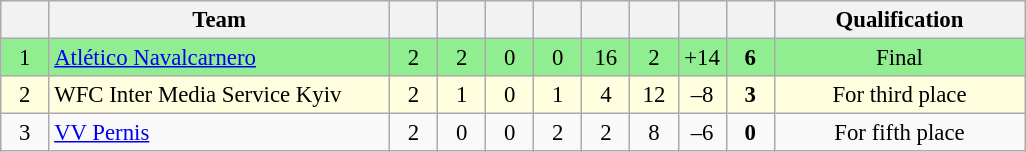<table class="wikitable" style="font-size: 95%">
<tr>
<th width="25"></th>
<th width="220">Team</th>
<th width="25"></th>
<th width="25"></th>
<th width="25"></th>
<th width="25"></th>
<th width="25"></th>
<th width="25"></th>
<th width="25"></th>
<th width="25"></th>
<th width="160">Qualification</th>
</tr>
<tr align=center bgcolor=lightgreen>
<td>1</td>
<td align=left> <a href='#'>Atlético Navalcarnero</a></td>
<td>2</td>
<td>2</td>
<td>0</td>
<td>0</td>
<td>16</td>
<td>2</td>
<td>+14</td>
<td><strong>6</strong></td>
<td>Final</td>
</tr>
<tr align=center bgcolor=lightyellow>
<td>2</td>
<td align=left> WFC Inter Media Service Kyiv</td>
<td>2</td>
<td>1</td>
<td>0</td>
<td>1</td>
<td>4</td>
<td>12</td>
<td>–8</td>
<td><strong>3</strong></td>
<td>For third place</td>
</tr>
<tr align=center>
<td>3</td>
<td align=left> <a href='#'>VV Pernis</a></td>
<td>2</td>
<td>0</td>
<td>0</td>
<td>2</td>
<td>2</td>
<td>8</td>
<td>–6</td>
<td><strong>0</strong></td>
<td>For fifth place</td>
</tr>
</table>
